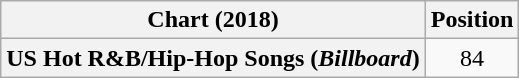<table class="wikitable sortable plainrowheaders" style="text-align:center">
<tr>
<th scope="col">Chart (2018)</th>
<th scope="col">Position</th>
</tr>
<tr>
<th scope="row">US Hot R&B/Hip-Hop Songs (<em>Billboard</em>)</th>
<td>84</td>
</tr>
</table>
